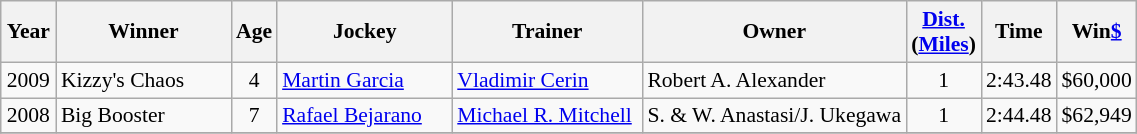<table class="wikitable sortable" style="font-size:90%">
<tr>
<th style="width:30px">Year<br></th>
<th style="width:110px">Winner<br></th>
<th style="width:20px">Age<br></th>
<th style="width:110px">Jockey<br></th>
<th style="width:120px">Trainer<br></th>
<th>Owner<br></th>
<th style="width:25px"><a href='#'>Dist.</a><br> <span>(<a href='#'>Miles</a>)</span></th>
<th style="width:25px">Time<br></th>
<th style="width:25px">Win<a href='#'>$</a><br></th>
</tr>
<tr>
<td align=center>2009</td>
<td>Kizzy's Chaos</td>
<td align=center>4</td>
<td><a href='#'>Martin Garcia</a></td>
<td><a href='#'>Vladimir Cerin</a></td>
<td>Robert A. Alexander</td>
<td align=center>1<span></span></td>
<td>2:43.48</td>
<td>$60,000</td>
</tr>
<tr>
<td align=center>2008</td>
<td>Big Booster</td>
<td align=center>7</td>
<td><a href='#'>Rafael Bejarano</a></td>
<td><a href='#'>Michael R. Mitchell</a></td>
<td>S. & W. Anastasi/J. Ukegawa</td>
<td align=center>1<span></span></td>
<td>2:44.48</td>
<td>$62,949</td>
</tr>
<tr>
</tr>
</table>
